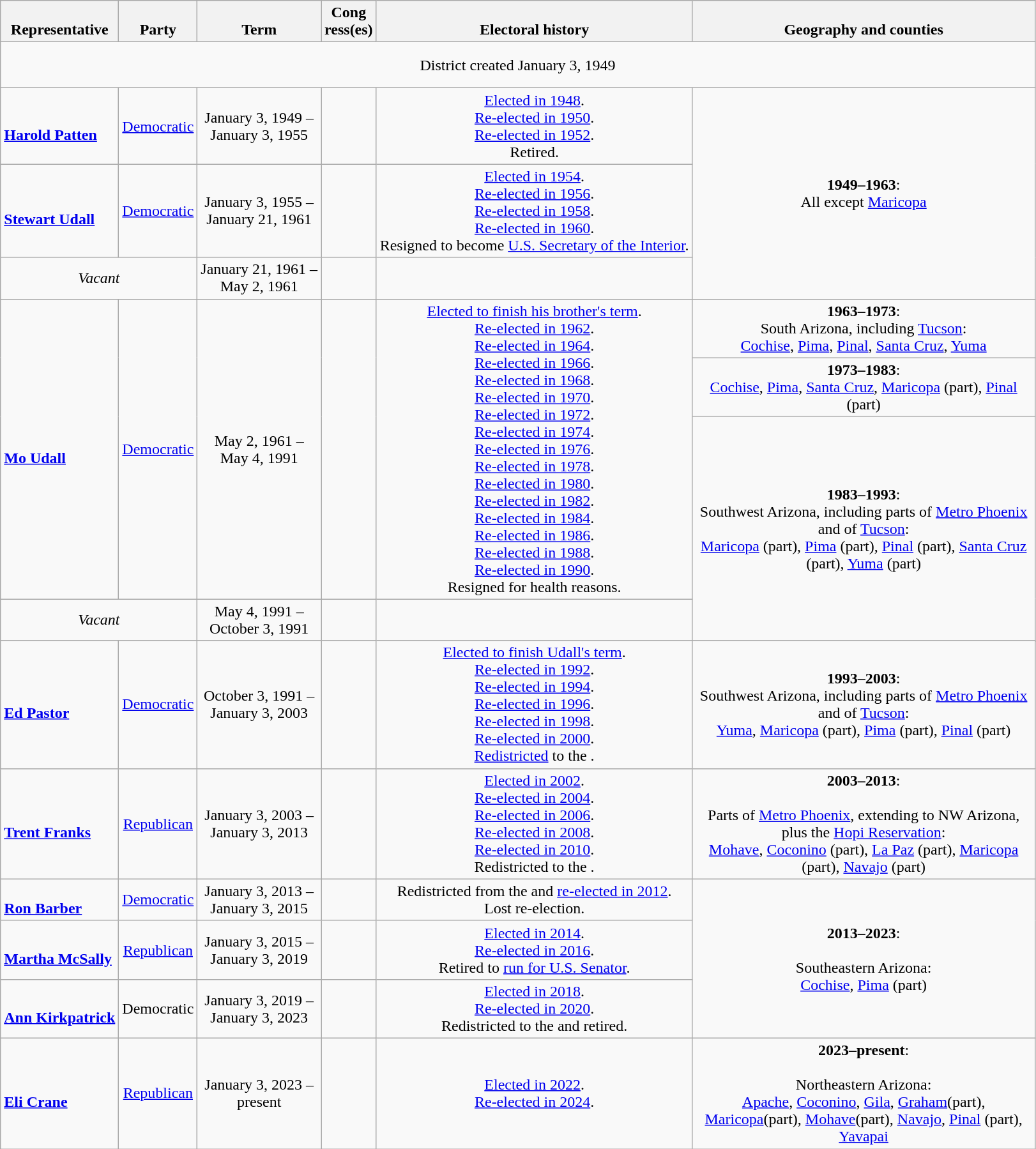<table class=wikitable style="text-align:center">
<tr valign=bottom>
<th>Representative</th>
<th>Party</th>
<th>Term</th>
<th>Cong<br>ress(es)</th>
<th>Electoral history</th>
<th width=350>Geography and counties</th>
</tr>
<tr style="height:3em">
<td colspan=6>District created January 3, 1949</td>
</tr>
<tr>
<td align=left><br><strong><a href='#'>Harold Patten</a></strong><br></td>
<td><a href='#'>Democratic</a></td>
<td nowrap>January 3, 1949 –<br>January 3, 1955</td>
<td></td>
<td><a href='#'>Elected in 1948</a>.<br><a href='#'>Re-elected in 1950</a>.<br><a href='#'>Re-elected in 1952</a>.<br>Retired.</td>
<td rowspan=4><strong>1949–1963</strong>:<br>All except <a href='#'>Maricopa</a></td>
</tr>
<tr>
<td align=left><br><strong><a href='#'>Stewart Udall</a></strong><br></td>
<td><a href='#'>Democratic</a></td>
<td nowrap>January 3, 1955 –<br>January 21, 1961</td>
<td></td>
<td><a href='#'>Elected in 1954</a>.<br><a href='#'>Re-elected in 1956</a>.<br><a href='#'>Re-elected in 1958</a>.<br><a href='#'>Re-elected in 1960</a>.<br>Resigned to become <a href='#'>U.S. Secretary of the Interior</a>.</td>
</tr>
<tr>
<td colspan=2><em>Vacant</em></td>
<td nowrap>January 21, 1961 –<br>May 2, 1961</td>
<td></td>
</tr>
<tr>
<td rowspan=4 align=left><br><strong><a href='#'>Mo Udall</a></strong><br></td>
<td rowspan=4 ><a href='#'>Democratic</a></td>
<td rowspan=4 nowrap>May 2, 1961 –<br>May 4, 1991</td>
<td rowspan=4></td>
<td rowspan=4><a href='#'>Elected to finish his brother's term</a>.<br><a href='#'>Re-elected in 1962</a>.<br><a href='#'>Re-elected in 1964</a>.<br><a href='#'>Re-elected in 1966</a>.<br><a href='#'>Re-elected in 1968</a>.<br><a href='#'>Re-elected in 1970</a>.<br><a href='#'>Re-elected in 1972</a>.<br><a href='#'>Re-elected in 1974</a>.<br><a href='#'>Re-elected in 1976</a>.<br><a href='#'>Re-elected in 1978</a>.<br><a href='#'>Re-elected in 1980</a>.<br><a href='#'>Re-elected in 1982</a>.<br><a href='#'>Re-elected in 1984</a>.<br><a href='#'>Re-elected in 1986</a>.<br><a href='#'>Re-elected in 1988</a>.<br><a href='#'>Re-elected in 1990</a>.<br>Resigned for health reasons.</td>
</tr>
<tr>
<td><strong>1963–1973</strong>:<br>South Arizona, including <a href='#'>Tucson</a>:<br><a href='#'>Cochise</a>, <a href='#'>Pima</a>, <a href='#'>Pinal</a>, <a href='#'>Santa Cruz</a>, <a href='#'>Yuma</a></td>
</tr>
<tr>
<td><strong>1973–1983</strong>:<br><a href='#'>Cochise</a>, <a href='#'>Pima</a>, <a href='#'>Santa Cruz</a>, <a href='#'>Maricopa</a> (part), <a href='#'>Pinal</a> (part)</td>
</tr>
<tr>
<td rowspan=3><strong>1983–1993</strong>:<br>Southwest Arizona, including parts of <a href='#'>Metro Phoenix</a> and of <a href='#'>Tucson</a>:<br><a href='#'>Maricopa</a> (part), <a href='#'>Pima</a> (part), <a href='#'>Pinal</a> (part), <a href='#'>Santa Cruz</a> (part), <a href='#'>Yuma</a> (part)</td>
</tr>
<tr>
<td colspan=2><em>Vacant</em></td>
<td nowrap>May 4, 1991 –<br>October 3, 1991</td>
<td></td>
</tr>
<tr>
<td rowspan=2 align=left><br><strong><a href='#'>Ed Pastor</a></strong><br></td>
<td rowspan=2 ><a href='#'>Democratic</a></td>
<td rowspan=2 nowrap>October 3, 1991 –<br>January 3, 2003</td>
<td rowspan=2></td>
<td rowspan=2><a href='#'>Elected to finish Udall's term</a>.<br><a href='#'>Re-elected in 1992</a>.<br><a href='#'>Re-elected in 1994</a>.<br><a href='#'>Re-elected in 1996</a>.<br><a href='#'>Re-elected in 1998</a>.<br><a href='#'>Re-elected in 2000</a>.<br><a href='#'>Redistricted</a> to the .</td>
</tr>
<tr>
<td><strong>1993–2003</strong>:<br>Southwest Arizona, including parts of <a href='#'>Metro Phoenix</a> and of <a href='#'>Tucson</a>:<br><a href='#'>Yuma</a>, <a href='#'>Maricopa</a> (part), <a href='#'>Pima</a> (part), <a href='#'>Pinal</a> (part)</td>
</tr>
<tr>
<td align=left><br><strong><a href='#'>Trent Franks</a></strong><br></td>
<td><a href='#'>Republican</a></td>
<td nowrap>January 3, 2003 –<br>January 3, 2013</td>
<td></td>
<td><a href='#'>Elected in 2002</a>.<br><a href='#'>Re-elected in 2004</a>.<br><a href='#'>Re-elected in 2006</a>.<br><a href='#'>Re-elected in 2008</a>.<br><a href='#'>Re-elected in 2010</a>.<br>Redistricted to the .</td>
<td><strong>2003–2013</strong>:<br><br>Parts of <a href='#'>Metro Phoenix</a>, extending to NW Arizona, plus the <a href='#'>Hopi Reservation</a>:<br><a href='#'>Mohave</a>, <a href='#'>Coconino</a> (part), <a href='#'>La Paz</a> (part), <a href='#'>Maricopa</a> (part), <a href='#'>Navajo</a> (part)</td>
</tr>
<tr>
<td align=left><br><strong><a href='#'>Ron Barber</a></strong><br></td>
<td><a href='#'>Democratic</a></td>
<td nowrap>January 3, 2013 –<br>January 3, 2015</td>
<td></td>
<td>Redistricted from the  and <a href='#'>re-elected in 2012</a>.<br>Lost re-election.</td>
<td rowspan=3><strong>2013–2023</strong>:<br><br>Southeastern Arizona:<br><a href='#'>Cochise</a>, <a href='#'>Pima</a> (part)</td>
</tr>
<tr>
<td align=left><br><strong><a href='#'>Martha McSally</a></strong><br></td>
<td><a href='#'>Republican</a></td>
<td nowrap>January 3, 2015 –<br>January 3, 2019</td>
<td></td>
<td><a href='#'>Elected in 2014</a>.<br><a href='#'>Re-elected in 2016</a>.<br>Retired to <a href='#'>run for U.S. Senator</a>.</td>
</tr>
<tr>
<td align=left><br><strong><a href='#'>Ann Kirkpatrick</a></strong><br></td>
<td>Democratic</td>
<td nowrap>January 3, 2019 –<br>January 3, 2023</td>
<td></td>
<td><a href='#'>Elected in 2018</a>.<br><a href='#'>Re-elected in 2020</a>.<br>Redistricted to the  and retired.</td>
</tr>
<tr>
<td align=left><br><strong><a href='#'>Eli Crane</a></strong><br></td>
<td><a href='#'>Republican</a></td>
<td>January 3, 2023 –<br>present</td>
<td></td>
<td><a href='#'>Elected in 2022</a>.<br><a href='#'>Re-elected in 2024</a>.</td>
<td><strong>2023–present</strong>:<br> <br> Northeastern Arizona:<br><a href='#'>Apache</a>, <a href='#'>Coconino</a>, <a href='#'>Gila</a>, <a href='#'>Graham</a>(part), <a href='#'>Maricopa</a>(part), <a href='#'>Mohave</a>(part), <a href='#'>Navajo</a>, <a href='#'>Pinal</a> (part), <a href='#'>Yavapai</a></td>
</tr>
</table>
